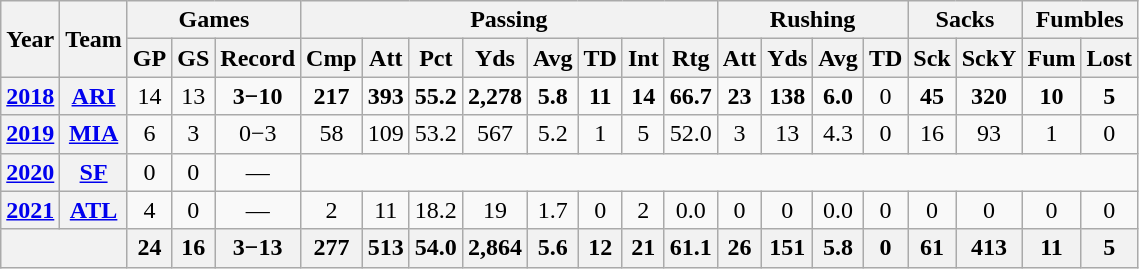<table class="wikitable" style="text-align:center;">
<tr>
<th rowspan="2">Year</th>
<th rowspan="2">Team</th>
<th colspan="3">Games</th>
<th colspan="8">Passing</th>
<th colspan="4">Rushing</th>
<th colspan="2">Sacks</th>
<th colspan="2">Fumbles</th>
</tr>
<tr>
<th>GP</th>
<th>GS</th>
<th>Record</th>
<th>Cmp</th>
<th>Att</th>
<th>Pct</th>
<th>Yds</th>
<th>Avg</th>
<th>TD</th>
<th>Int</th>
<th>Rtg</th>
<th>Att</th>
<th>Yds</th>
<th>Avg</th>
<th>TD</th>
<th>Sck</th>
<th>SckY</th>
<th>Fum</th>
<th>Lost</th>
</tr>
<tr>
<th><a href='#'>2018</a></th>
<th><a href='#'>ARI</a></th>
<td>14</td>
<td>13</td>
<td><strong>3−10</strong></td>
<td><strong>217</strong></td>
<td><strong>393</strong></td>
<td><strong>55.2</strong></td>
<td><strong>2,278</strong></td>
<td><strong>5.8</strong></td>
<td><strong>11</strong></td>
<td><strong>14</strong></td>
<td><strong>66.7</strong></td>
<td><strong>23</strong></td>
<td><strong>138</strong></td>
<td><strong>6.0</strong></td>
<td>0</td>
<td><strong>45</strong></td>
<td><strong>320</strong></td>
<td><strong>10</strong></td>
<td><strong>5</strong></td>
</tr>
<tr>
<th><a href='#'>2019</a></th>
<th><a href='#'>MIA</a></th>
<td>6</td>
<td>3</td>
<td>0−3</td>
<td>58</td>
<td>109</td>
<td>53.2</td>
<td>567</td>
<td>5.2</td>
<td>1</td>
<td>5</td>
<td>52.0</td>
<td>3</td>
<td>13</td>
<td>4.3</td>
<td>0</td>
<td>16</td>
<td>93</td>
<td>1</td>
<td>0</td>
</tr>
<tr>
<th><a href='#'>2020</a></th>
<th><a href='#'>SF</a></th>
<td>0</td>
<td>0</td>
<td>—</td>
<td colspan="16"></td>
</tr>
<tr>
<th><a href='#'>2021</a></th>
<th><a href='#'>ATL</a></th>
<td>4</td>
<td>0</td>
<td>—</td>
<td>2</td>
<td>11</td>
<td>18.2</td>
<td>19</td>
<td>1.7</td>
<td>0</td>
<td>2</td>
<td>0.0</td>
<td>0</td>
<td>0</td>
<td>0.0</td>
<td>0</td>
<td>0</td>
<td>0</td>
<td>0</td>
<td>0</td>
</tr>
<tr>
<th colspan="2"></th>
<th>24</th>
<th>16</th>
<th>3−13</th>
<th>277</th>
<th>513</th>
<th>54.0</th>
<th>2,864</th>
<th>5.6</th>
<th>12</th>
<th>21</th>
<th>61.1</th>
<th>26</th>
<th>151</th>
<th>5.8</th>
<th>0</th>
<th>61</th>
<th>413</th>
<th>11</th>
<th>5</th>
</tr>
</table>
